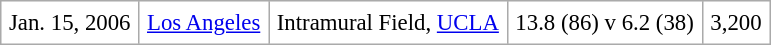<table border="1" cellpadding="5" cellspacing="2" style="margin: 1em 1em 1em 0; border: 1px #aaa solid; border-collapse: collapse; font-size: 95%;">
<tr>
<td>Jan. 15, 2006</td>
<td><a href='#'>Los Angeles</a></td>
<td>Intramural Field, <a href='#'>UCLA</a></td>
<td> 13.8 (86) v  6.2 (38)</td>
<td>3,200</td>
</tr>
</table>
